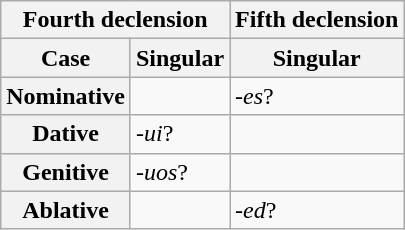<table class="wikitable">
<tr>
<th colspan="2">Fourth declension</th>
<th>Fifth declension</th>
</tr>
<tr>
<th>Case</th>
<th>Singular</th>
<th>Singular</th>
</tr>
<tr>
<th>Nominative</th>
<td></td>
<td>-<em>es</em>?</td>
</tr>
<tr>
<th>Dative</th>
<td>-<em>ui</em>?</td>
<td></td>
</tr>
<tr>
<th>Genitive</th>
<td>-<em>uos</em>?</td>
<td></td>
</tr>
<tr>
<th>Ablative</th>
<td></td>
<td>-<em>ed</em>?</td>
</tr>
</table>
